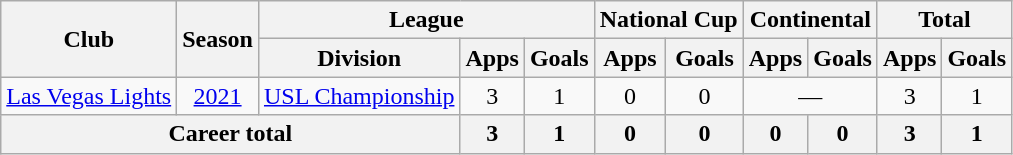<table class=wikitable style=text-align:center>
<tr>
<th rowspan=2>Club</th>
<th rowspan=2>Season</th>
<th colspan=3>League</th>
<th colspan=2>National Cup</th>
<th colspan=2>Continental</th>
<th colspan=2>Total</th>
</tr>
<tr>
<th>Division</th>
<th>Apps</th>
<th>Goals</th>
<th>Apps</th>
<th>Goals</th>
<th>Apps</th>
<th>Goals</th>
<th>Apps</th>
<th>Goals</th>
</tr>
<tr>
<td rowspan=1><a href='#'>Las Vegas Lights</a></td>
<td><a href='#'>2021</a></td>
<td><a href='#'>USL Championship</a></td>
<td>3</td>
<td>1</td>
<td>0</td>
<td>0</td>
<td colspan=2>—</td>
<td>3</td>
<td>1</td>
</tr>
<tr>
<th colspan=3>Career total</th>
<th>3</th>
<th>1</th>
<th>0</th>
<th>0</th>
<th>0</th>
<th>0</th>
<th>3</th>
<th>1</th>
</tr>
</table>
